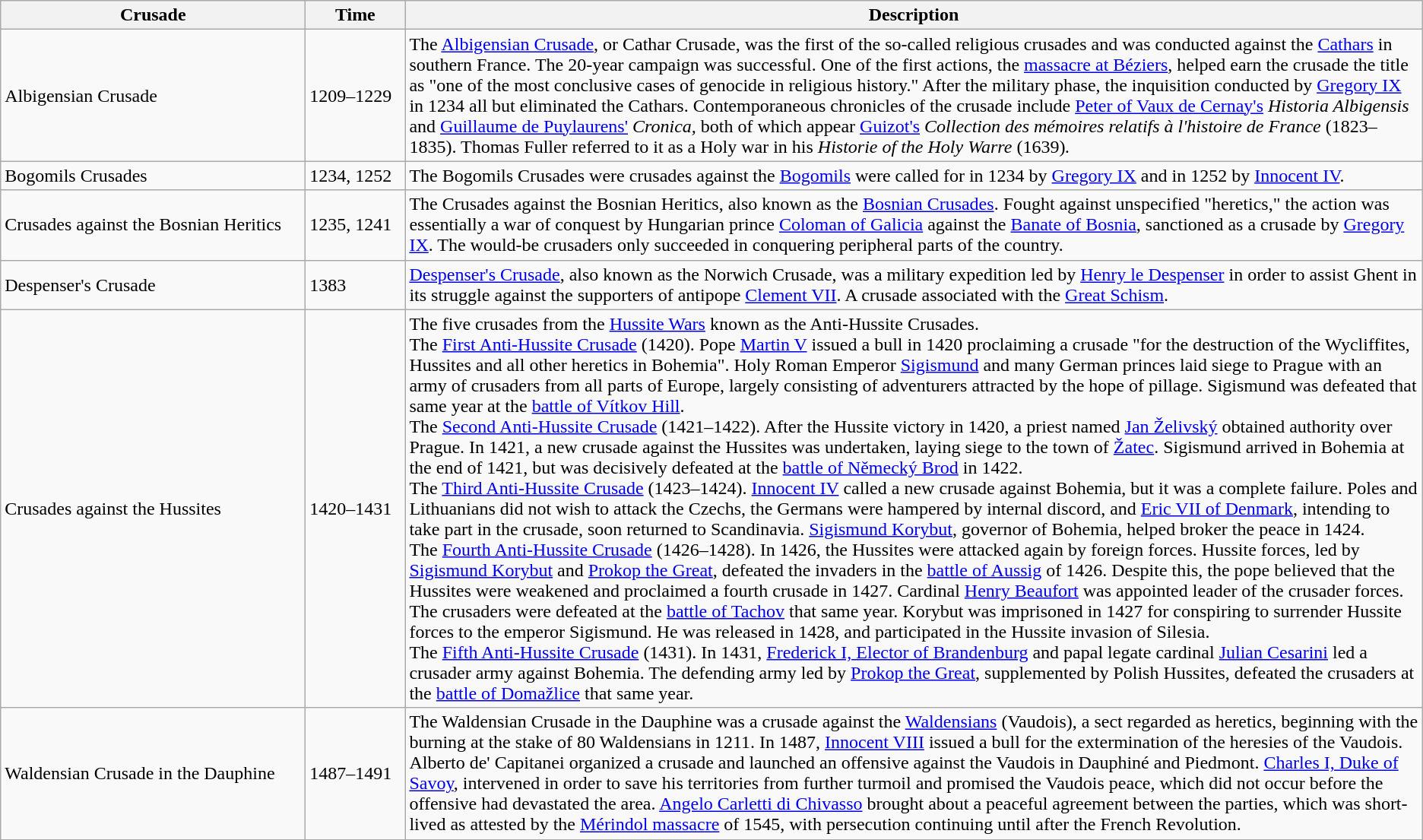<table class="wikitable">
<tr>
<th width=260px>Crusade</th>
<th width=80px>Time</th>
<th>Description</th>
</tr>
<tr>
<td>Albigensian Crusade</td>
<td>1209–1229</td>
<td>The <a href='#'>Albigensian Crusade</a>, or Cathar Crusade, was the first of the so-called religious crusades and was conducted against the <a href='#'>Cathars</a> in southern France. The 20-year campaign was successful. One of the first actions, the <a href='#'>massacre at Béziers</a>, helped earn the crusade the title as "one of the most conclusive cases of genocide in religious history." After the military phase, the inquisition conducted by <a href='#'>Gregory IX</a> in 1234 all but eliminated the Cathars. Contemporaneous chronicles of the crusade include <a href='#'>Peter of Vaux de Cernay's</a> <em>Historia Albigensis</em> and <a href='#'>Guillaume de Puylaurens'</a> <em>Cronica,</em> both of which appear <a href='#'>Guizot's</a> <em>Collection des mémoires relatifs à l'histoire de France</em> (1823–1835). Thomas Fuller referred to it as a Holy war in his <em>Historie of the Holy Warre</em> (1639)<em>.</em></td>
</tr>
<tr>
<td>Bogomils Crusades</td>
<td>1234, 1252</td>
<td>The Bogomils Crusades were crusades against the <a href='#'>Bogomils</a> were called for in 1234 by <a href='#'>Gregory IX</a> and in 1252 by <a href='#'>Innocent IV</a>.</td>
</tr>
<tr>
<td>Crusades against the Bosnian Heritics</td>
<td>1235, 1241</td>
<td>The Crusades against the Bosnian Heritics, also known as the <a href='#'>Bosnian Crusades</a>. Fought against unspecified "heretics," the action was essentially a war of conquest by Hungarian prince <a href='#'>Coloman of Galicia</a> against the <a href='#'>Banate of Bosnia</a>, sanctioned as a crusade by <a href='#'>Gregory IX</a>. The would-be crusaders only succeeded in conquering peripheral parts of the country.</td>
</tr>
<tr>
<td>Despenser's Crusade</td>
<td>1383</td>
<td><a href='#'>Despenser's Crusade</a>, also known as the Norwich Crusade, was a military expedition led by <a href='#'>Henry le Despenser</a> in order to assist Ghent in its struggle against the supporters of antipope <a href='#'>Clement VII</a>. A crusade associated with the <a href='#'>Great Schism</a>.</td>
</tr>
<tr>
<td>Crusades against the Hussites</td>
<td>1420–1431</td>
<td>The five crusades from the <a href='#'>Hussite Wars</a> known as the Anti-Hussite Crusades.<br>The <a href='#'>First Anti-Hussite Crusade</a> (1420). Pope <a href='#'>Martin V</a> issued a bull in 1420 proclaiming a crusade "for the destruction of the Wycliffites, Hussites and all other heretics in Bohemia". Holy Roman Emperor <a href='#'>Sigismund</a> and many German princes laid siege to Prague with an army of crusaders from all parts of Europe, largely consisting of adventurers attracted by the hope of pillage. Sigismund was defeated that same year at the <a href='#'>battle of Vítkov Hill</a>.<br>The <a href='#'>Second Anti-Hussite Crusade</a> (1421–1422). After the Hussite victory in 1420, a priest named <a href='#'>Jan Želivský</a> obtained authority over Prague. In 1421, a new crusade against the Hussites was undertaken, laying siege to the town of <a href='#'>Žatec</a>. Sigismund arrived in Bohemia at the end of 1421, but was decisively defeated at the <a href='#'>battle of Německý Brod</a> in 1422.<br>The <a href='#'>Third Anti-Hussite Crusade</a> (1423–1424). <a href='#'>Innocent IV</a> called a new crusade against Bohemia, but it was a complete failure. Poles and Lithuanians did not wish to attack the Czechs, the Germans were hampered by internal discord, and <a href='#'>Eric VII of Denmark</a>, intending to take part in the crusade, soon returned to Scandinavia. <a href='#'>Sigismund Korybut</a>, governor of Bohemia, helped broker the peace in 1424.<br>The <a href='#'>Fourth Anti-Hussite Crusade</a> (1426–1428). In 1426, the Hussites were attacked again by foreign forces. Hussite forces, led by <a href='#'>Sigismund Korybut</a> and <a href='#'>Prokop the Great</a>, defeated the invaders in the <a href='#'>battle of Aussig</a> of 1426. Despite this, the pope believed that the Hussites were weakened and proclaimed a fourth crusade in 1427. Cardinal <a href='#'>Henry Beaufort</a> was appointed leader of the crusader forces. The crusaders were defeated at the <a href='#'>battle of Tachov</a> that same year. Korybut was imprisoned in 1427 for conspiring to surrender Hussite forces to the emperor Sigismund. He was released in 1428, and participated in the Hussite invasion of Silesia.<br>The <a href='#'>Fifth Anti-Hussite Crusade</a> (1431). In 1431, <a href='#'>Frederick I, Elector of Brandenburg</a> and papal legate cardinal <a href='#'>Julian Cesarini</a> led a crusader army against Bohemia. The defending army led by <a href='#'>Prokop the Great</a>, supplemented by Polish Hussites, defeated the crusaders at the <a href='#'>battle of Domažlice</a> that same year.</td>
</tr>
<tr>
<td>Waldensian Crusade in the Dauphine</td>
<td>1487–1491</td>
<td>The Waldensian Crusade in the Dauphine was a crusade against the <a href='#'>Waldensians</a> (Vaudois), a sect regarded as heretics, beginning with the burning at the stake of 80 Waldensians in 1211. In 1487, <a href='#'>Innocent VIII</a> issued a bull for the extermination of the heresies of the Vaudois. Alberto de' Capitanei organized a crusade and launched an offensive against the Vaudois in Dauphiné and Piedmont. <a href='#'>Charles I, Duke of Savoy</a>, intervened in order to save his territories from further turmoil and promised the Vaudois peace, which did not occur before the offensive had devastated the area. <a href='#'>Angelo Carletti di Chivasso</a> brought about a peaceful agreement between the parties, which was short-lived as attested by the <a href='#'>Mérindol massacre</a> of 1545, with persecution continuing until after the French Revolution.</td>
</tr>
</table>
